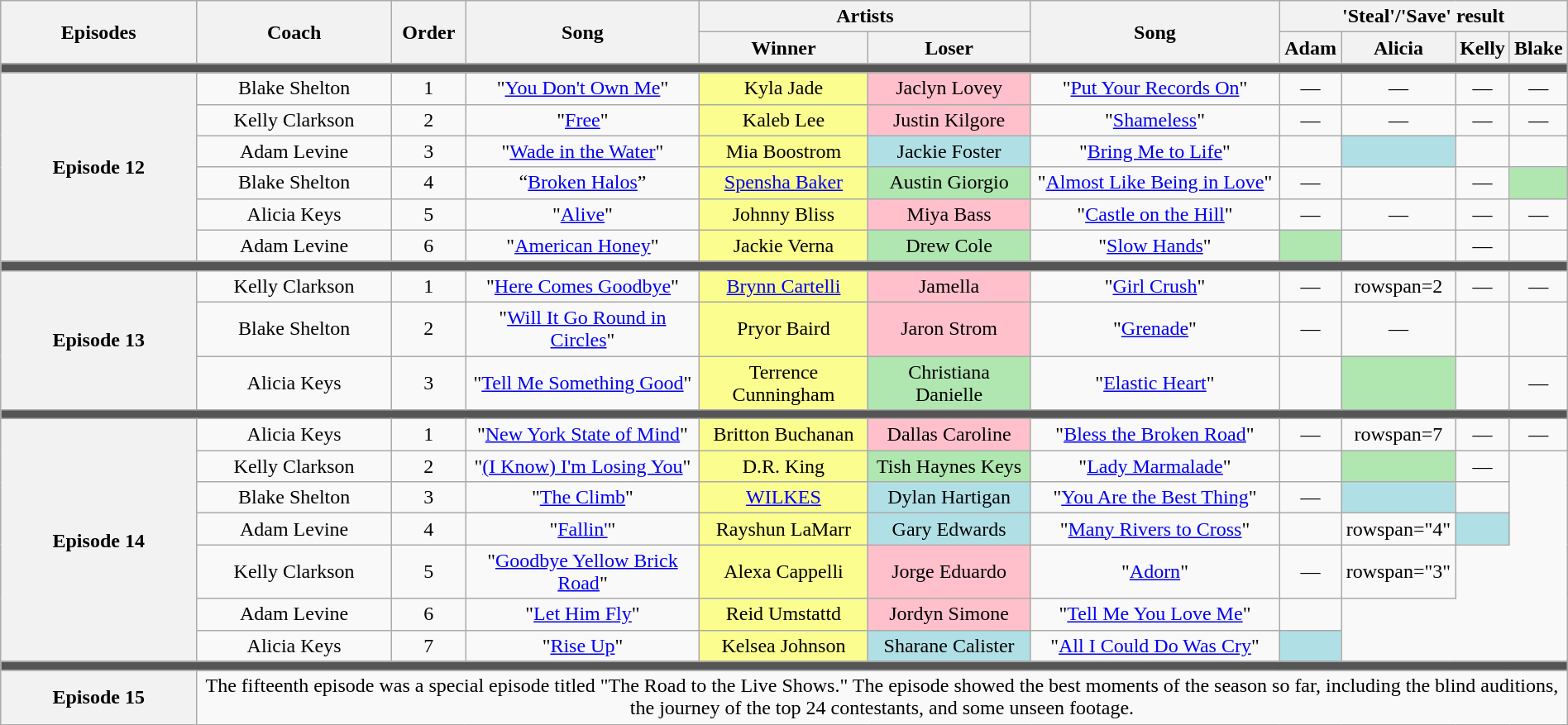<table class="wikitable" style="text-align: center; width:100%;">
<tr>
<th rowspan="2" style="width:15%;">Episodes</th>
<th rowspan="2" style="width:15%;">Coach</th>
<th rowspan="2" style="width:05%;">Order</th>
<th rowspan="2" style="width:18%;">Song</th>
<th colspan="2" style="width:22%;">Artists</th>
<th rowspan="2" style="width:19%;">Song</th>
<th colspan="4" style="width:20%;">'Steal'/'Save' result</th>
</tr>
<tr>
<th style="width:12%;">Winner</th>
<th style="width:12%;">Loser</th>
<th style="width:05%;">Adam</th>
<th style="width:05%;">Alicia</th>
<th style="width:05%;">Kelly</th>
<th style="width:05%;">Blake</th>
</tr>
<tr>
<td colspan="11" style="background:#555;"></td>
</tr>
<tr>
<th rowspan="6">Episode 12 <br><small></small></th>
<td>Blake Shelton</td>
<td>1</td>
<td>"<a href='#'>You Don't Own Me</a>"</td>
<td style="background:#FCFD8F;">Kyla Jade</td>
<td style="background:pink;">Jaclyn Lovey</td>
<td>"<a href='#'>Put Your Records On</a>"</td>
<td>—</td>
<td>—</td>
<td>—</td>
<td>—</td>
</tr>
<tr>
<td>Kelly Clarkson</td>
<td>2</td>
<td>"<a href='#'>Free</a>"</td>
<td style="background:#FCFD8F;">Kaleb Lee</td>
<td style="background:pink;">Justin Kilgore</td>
<td>"<a href='#'>Shameless</a>"</td>
<td>—</td>
<td>—</td>
<td>—</td>
<td>—</td>
</tr>
<tr>
<td>Adam Levine</td>
<td>3</td>
<td>"<a href='#'>Wade in the Water</a>"</td>
<td style="background:#FCFD8F;">Mia Boostrom</td>
<td style="background:#b0e0e6;">Jackie Foster</td>
<td>"<a href='#'>Bring Me to Life</a>"</td>
<td><strong></strong></td>
<td style="background:#b0e0e6;"><strong></strong></td>
<td><strong></strong></td>
<td><strong></strong></td>
</tr>
<tr>
<td>Blake Shelton</td>
<td>4</td>
<td>“<a href='#'>Broken Halos</a>”</td>
<td style="background:#FCFD8F;"><a href='#'>Spensha Baker</a></td>
<td style="background:#b0e6b0;">Austin Giorgio</td>
<td>"<a href='#'>Almost Like Being in Love</a>"</td>
<td>—</td>
<td></td>
<td>—</td>
<td bgcolor=#b0e6b0><strong></strong></td>
</tr>
<tr>
<td>Alicia Keys</td>
<td>5</td>
<td>"<a href='#'>Alive</a>"</td>
<td style="background:#FCFD8F;">Johnny Bliss</td>
<td style="background:pink;">Miya Bass</td>
<td>"<a href='#'>Castle on the Hill</a>"</td>
<td>—</td>
<td>—</td>
<td>—</td>
<td>—</td>
</tr>
<tr>
<td>Adam Levine</td>
<td>6</td>
<td>"<a href='#'>American Honey</a>"</td>
<td style="background:#FCFD8F;">Jackie Verna</td>
<td style="background:#b0e6b0;">Drew Cole</td>
<td>"<a href='#'>Slow Hands</a>"</td>
<td style="background:#b0e6b0;"><strong></strong></td>
<td></td>
<td>—</td>
<td><strong></strong></td>
</tr>
<tr>
<td colspan="11" style="background:#555;"></td>
</tr>
<tr>
<th rowspan="3">Episode 13 <br><small></small></th>
<td>Kelly Clarkson</td>
<td>1</td>
<td>"<a href='#'>Here Comes Goodbye</a>"</td>
<td style="background:#FCFD8F;"><a href='#'>Brynn Cartelli</a></td>
<td style="background:pink;">Jamella</td>
<td>"<a href='#'>Girl Crush</a>"</td>
<td>—</td>
<td>rowspan=2 </td>
<td>—</td>
<td>—</td>
</tr>
<tr>
<td>Blake Shelton</td>
<td>2</td>
<td>"<a href='#'>Will It Go Round in Circles</a>"</td>
<td style="background:#FCFD8F;">Pryor Baird</td>
<td style="background:pink;">Jaron Strom</td>
<td>"<a href='#'>Grenade</a>"</td>
<td>—</td>
<td>—</td>
<td></td>
</tr>
<tr>
<td>Alicia Keys</td>
<td>3</td>
<td>"<a href='#'>Tell Me Something Good</a>"</td>
<td style="background:#FCFD8F;">Terrence Cunningham</td>
<td style="background:#b0e6b0;">Christiana Danielle</td>
<td>"<a href='#'>Elastic Heart</a>"</td>
<td><strong></strong></td>
<td bgcolor=#b0e6b0><strong></strong></td>
<td><strong></strong></td>
<td>—</td>
</tr>
<tr>
<td colspan="11" style="background:#555;"></td>
</tr>
<tr>
<th rowspan="7">Episode 14 <br><small> </small></th>
<td>Alicia Keys</td>
<td>1</td>
<td>"<a href='#'>New York State of Mind</a>"</td>
<td style="background:#FCFD8F;">Britton Buchanan</td>
<td style="background:pink;">Dallas Caroline</td>
<td>"<a href='#'>Bless the Broken Road</a>"</td>
<td>—</td>
<td>rowspan=7 </td>
<td>—</td>
<td>—</td>
</tr>
<tr>
<td>Kelly Clarkson</td>
<td>2</td>
<td>"<a href='#'>(I Know) I'm Losing You</a>"</td>
<td style="background:#FCFD8F;">D.R. King</td>
<td style="background:#b0e6b0;">Tish Haynes Keys</td>
<td>"<a href='#'>Lady Marmalade</a>"</td>
<td><strong></strong></td>
<td bgcolor=#b0e6b0><strong></strong></td>
<td>—</td>
</tr>
<tr>
<td>Blake Shelton</td>
<td>3</td>
<td>"<a href='#'>The Climb</a>"</td>
<td style="background:#FCFD8F;"><a href='#'>WILKES</a></td>
<td style="background:#b0e0e6;">Dylan Hartigan</td>
<td>"<a href='#'>You Are the Best Thing</a>"</td>
<td>—</td>
<td bgcolor=#b0e0e6><strong></strong></td>
<td></td>
</tr>
<tr>
<td>Adam Levine</td>
<td>4</td>
<td>"<a href='#'>Fallin'</a>"</td>
<td style="background:#FCFD8F;">Rayshun LaMarr</td>
<td style="background:#b0e0e6;">Gary Edwards</td>
<td>"<a href='#'>Many Rivers to Cross</a>"</td>
<td></td>
<td>rowspan="4" </td>
<td bgcolor=#b0e0e6><strong></strong></td>
</tr>
<tr>
<td>Kelly Clarkson</td>
<td>5</td>
<td>"<a href='#'>Goodbye Yellow Brick Road</a>"</td>
<td style="background:#FCFD8F;">Alexa Cappelli</td>
<td style="background:pink;">Jorge Eduardo</td>
<td>"<a href='#'>Adorn</a>"</td>
<td>—</td>
<td>rowspan="3" </td>
</tr>
<tr>
<td>Adam Levine</td>
<td>6</td>
<td>"<a href='#'>Let Him Fly</a>"</td>
<td style="background:#FCFD8F;">Reid Umstattd</td>
<td style="background:pink;">Jordyn Simone</td>
<td>"<a href='#'>Tell Me You Love Me</a>"</td>
<td></td>
</tr>
<tr>
<td>Alicia Keys</td>
<td>7</td>
<td>"<a href='#'>Rise Up</a>"</td>
<td style="background:#FCFD8F;">Kelsea Johnson</td>
<td style="background:#b0e0e6;">Sharane Calister</td>
<td>"<a href='#'>All I Could Do Was Cry</a>"</td>
<td bgcolor=#b0e0e6><strong></strong></td>
</tr>
<tr>
<td colspan="11" style="background:#555;"></td>
</tr>
<tr>
<th>Episode 15 <br><small> </small></th>
<td colspan="10">The fifteenth episode was a special episode titled "The Road to the Live Shows." The episode showed the best moments of the season so far, including the blind auditions, the journey of the top 24 contestants, and some unseen footage.</td>
</tr>
</table>
